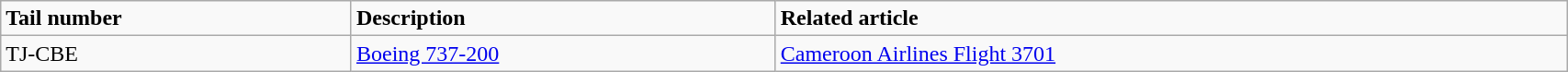<table class="wikitable" width="90%">
<tr>
<td><strong>Tail number</strong></td>
<td><strong>Description</strong></td>
<td><strong>Related article</strong></td>
</tr>
<tr>
<td>TJ-CBE</td>
<td><a href='#'>Boeing 737-200</a></td>
<td><a href='#'>Cameroon Airlines Flight 3701</a></td>
</tr>
</table>
